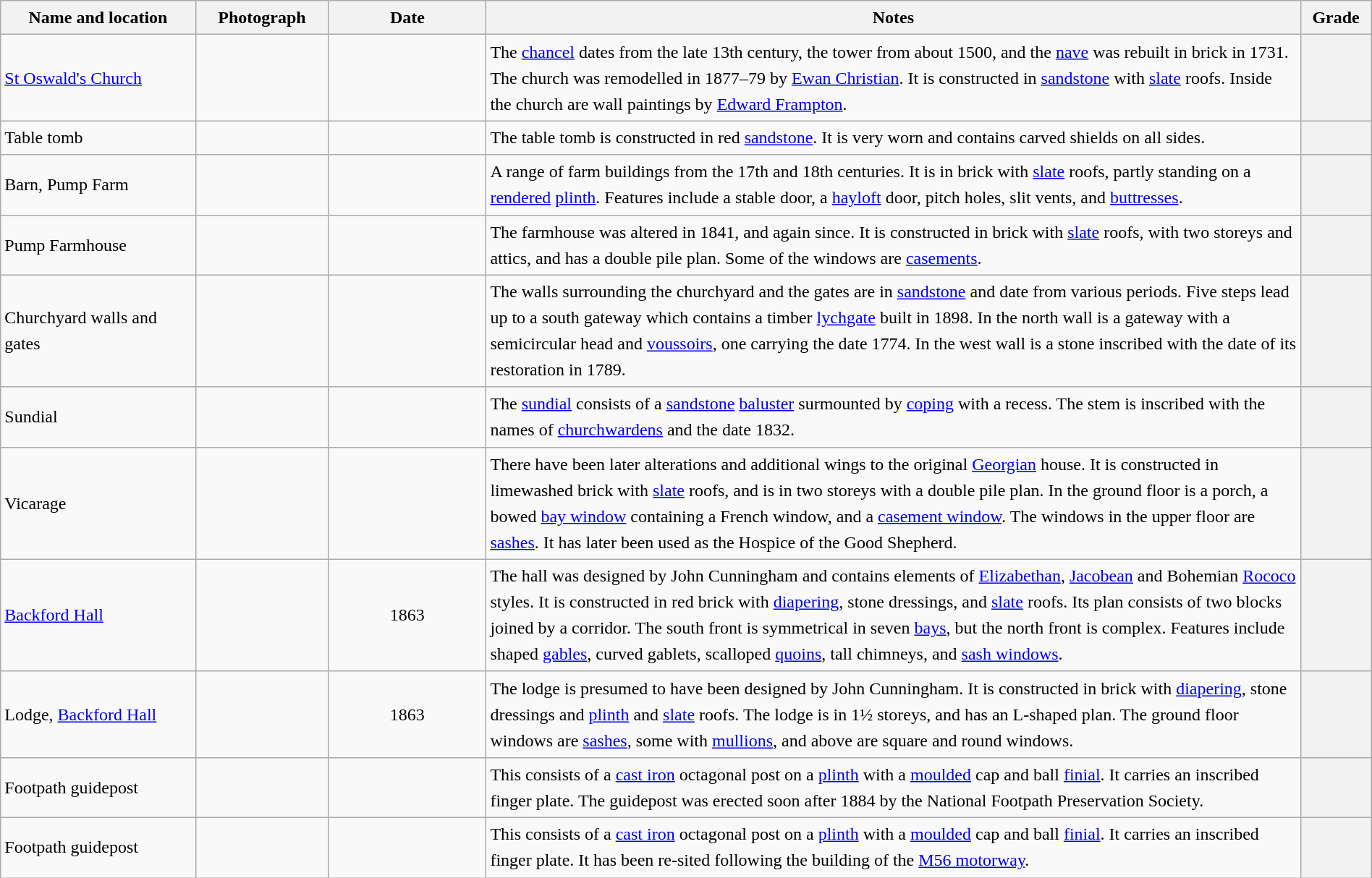<table class="wikitable sortable plainrowheaders" style="width:100%;border:0px;text-align:left;line-height:150%;">
<tr>
<th scope="col"  style="width:150px">Name and location</th>
<th scope="col"  style="width:100px" class="unsortable">Photograph</th>
<th scope="col"  style="width:120px">Date</th>
<th scope="col"  style="width:650px" class="unsortable">Notes</th>
<th scope="col"  style="width:50px">Grade</th>
</tr>
<tr>
<td><a href='#'>St Oswald's Church</a><br><small></small></td>
<td></td>
<td align="center"></td>
<td>The <a href='#'>chancel</a> dates from the late 13th century, the tower from about 1500, and the <a href='#'>nave</a> was rebuilt in brick in 1731.  The church was remodelled in 1877–79 by <a href='#'>Ewan Christian</a>.  It is constructed in <a href='#'>sandstone</a> with <a href='#'>slate</a> roofs.  Inside the church are wall paintings by <a href='#'>Edward Frampton</a>.</td>
<th></th>
</tr>
<tr>
<td>Table tomb<br><small></small></td>
<td></td>
<td align="center"></td>
<td>The table tomb is constructed in red <a href='#'>sandstone</a>.  It is very worn and contains carved shields on all sides.</td>
<th></th>
</tr>
<tr>
<td>Barn, Pump Farm<br><small></small></td>
<td></td>
<td align="center"></td>
<td>A range of farm buildings from the 17th and 18th centuries.  It is in brick with <a href='#'>slate</a> roofs, partly standing on a <a href='#'>rendered</a> <a href='#'>plinth</a>.  Features include a stable door, a <a href='#'>hayloft</a> door, pitch holes, slit vents, and <a href='#'>buttresses</a>.</td>
<th></th>
</tr>
<tr>
<td>Pump Farmhouse<br><small></small></td>
<td></td>
<td align="center"></td>
<td>The farmhouse was altered in 1841, and again since.  It is constructed in brick with <a href='#'>slate</a> roofs, with two storeys and attics, and has a double pile plan.  Some of the windows are <a href='#'>casements</a>.</td>
<th></th>
</tr>
<tr>
<td>Churchyard walls and gates<br><small></small></td>
<td></td>
<td align="center"></td>
<td>The walls surrounding the churchyard and the gates are in <a href='#'>sandstone</a> and date from various periods.  Five steps lead up to a south gateway which contains a timber <a href='#'>lychgate</a> built in 1898.  In the north wall is a gateway with a semicircular head and <a href='#'>voussoirs</a>, one carrying the date 1774.  In the west wall is a stone inscribed with the date of its restoration in 1789.</td>
<th></th>
</tr>
<tr>
<td>Sundial<br><small></small></td>
<td></td>
<td align="center"></td>
<td>The <a href='#'>sundial</a> consists of a <a href='#'>sandstone</a> <a href='#'>baluster</a> surmounted by <a href='#'>coping</a> with a recess.  The stem is inscribed with the names of <a href='#'>churchwardens</a> and the date 1832.</td>
<th></th>
</tr>
<tr>
<td>Vicarage<br><small></small></td>
<td></td>
<td align="center"></td>
<td>There have been later alterations and additional wings to the original <a href='#'>Georgian</a> house.  It is constructed in limewashed brick with <a href='#'>slate</a> roofs, and is in two storeys with a double pile plan.  In the ground floor is a porch, a bowed <a href='#'>bay window</a> containing a French window, and a <a href='#'>casement window</a>.  The windows in the upper floor are <a href='#'>sashes</a>.  It has later been used as the Hospice of the Good Shepherd.</td>
<th></th>
</tr>
<tr>
<td><a href='#'>Backford Hall</a><br><small></small></td>
<td></td>
<td align="center">1863</td>
<td>The hall was designed by John Cunningham and contains elements of <a href='#'>Elizabethan</a>, <a href='#'>Jacobean</a> and Bohemian <a href='#'>Rococo</a> styles.  It is constructed in red brick with <a href='#'>diapering</a>, stone dressings, and <a href='#'>slate</a> roofs.  Its plan consists of two blocks joined by a corridor.  The south front is symmetrical in seven <a href='#'>bays</a>, but the north front is complex.  Features include shaped <a href='#'>gables</a>, curved gablets, scalloped <a href='#'>quoins</a>, tall chimneys, and <a href='#'>sash windows</a>.</td>
<th></th>
</tr>
<tr>
<td>Lodge, <a href='#'>Backford Hall</a><br><small></small></td>
<td></td>
<td align="center">1863</td>
<td>The lodge is presumed to have been designed by John Cunningham.  It is constructed in brick with <a href='#'>diapering</a>, stone dressings and <a href='#'>plinth</a> and <a href='#'>slate</a> roofs.  The lodge is in 1½ storeys, and has an L-shaped plan.  The ground floor windows are <a href='#'>sashes</a>, some with <a href='#'>mullions</a>, and above are square and round windows.</td>
<th></th>
</tr>
<tr>
<td>Footpath guidepost<br><small></small></td>
<td></td>
<td align="center"></td>
<td>This consists of a <a href='#'>cast iron</a> octagonal post on a <a href='#'>plinth</a> with a <a href='#'>moulded</a> cap and ball <a href='#'>finial</a>.  It carries an inscribed finger plate.  The guidepost was erected soon after 1884 by the National Footpath Preservation Society.</td>
<th></th>
</tr>
<tr>
<td>Footpath guidepost<br><small></small></td>
<td></td>
<td align="center"></td>
<td>This consists of a <a href='#'>cast iron</a> octagonal post on a <a href='#'>plinth</a> with a <a href='#'>moulded</a> cap and ball <a href='#'>finial</a>.  It carries an inscribed finger plate.  It has been re-sited following the building of the <a href='#'>M56 motorway</a>.</td>
<th></th>
</tr>
<tr>
</tr>
</table>
